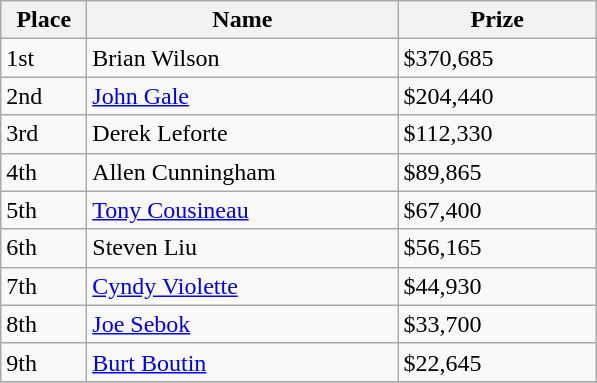<table class="wikitable">
<tr>
<th width="50">Place</th>
<th width="200">Name</th>
<th width="125">Prize</th>
</tr>
<tr>
<td>1st</td>
<td>Brian Wilson</td>
<td>$370,685</td>
</tr>
<tr>
<td>2nd</td>
<td><a href='#'>John Gale</a></td>
<td>$204,440</td>
</tr>
<tr>
<td>3rd</td>
<td>Derek Leforte</td>
<td>$112,330</td>
</tr>
<tr>
<td>4th</td>
<td>Allen Cunningham</td>
<td>$89,865</td>
</tr>
<tr>
<td>5th</td>
<td><a href='#'>Tony Cousineau</a></td>
<td>$67,400</td>
</tr>
<tr>
<td>6th</td>
<td>Steven Liu</td>
<td>$56,165</td>
</tr>
<tr>
<td>7th</td>
<td><a href='#'>Cyndy Violette</a></td>
<td>$44,930</td>
</tr>
<tr>
<td>8th</td>
<td><a href='#'>Joe Sebok</a></td>
<td>$33,700</td>
</tr>
<tr>
<td>9th</td>
<td><a href='#'>Burt Boutin</a></td>
<td>$22,645</td>
</tr>
<tr>
</tr>
</table>
